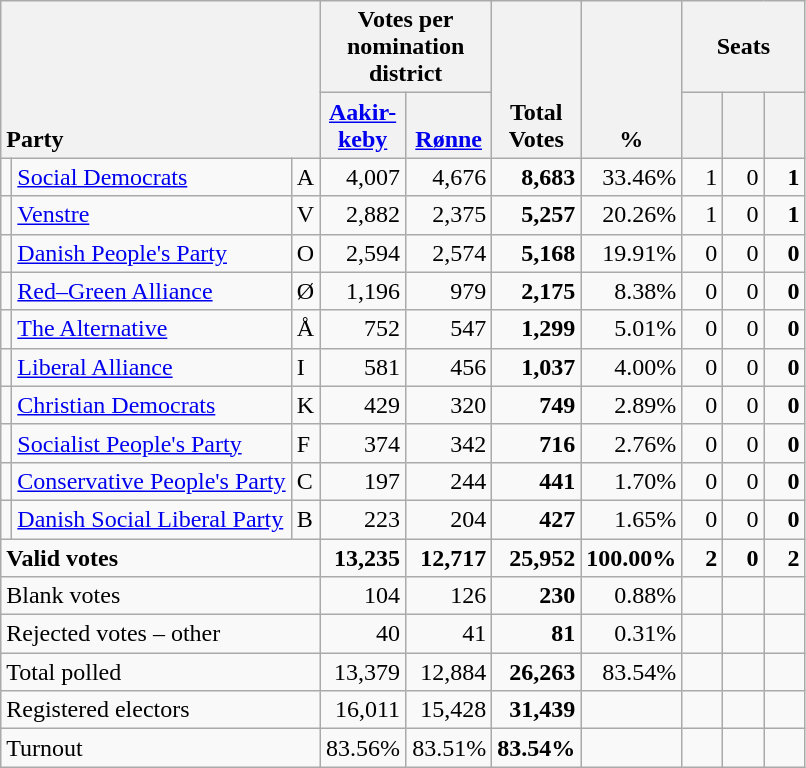<table class="wikitable" border="1" style="text-align:right;">
<tr>
<th style="text-align:left;" valign=bottom rowspan=2 colspan=3>Party</th>
<th colspan=2>Votes per nomination district</th>
<th align=center valign=bottom rowspan=2 width="50">Total Votes</th>
<th align=center valign=bottom rowspan=2 width="50">%</th>
<th colspan=3>Seats</th>
</tr>
<tr>
<th align=center valign=bottom width="50"><a href='#'>Aakir- keby</a></th>
<th align="center" valign="bottom" width="50"><a href='#'>Rønne</a></th>
<th align="center" valign="bottom" width="20"><small></small></th>
<th align=center valign=bottom width="20"><small><a href='#'></a></small></th>
<th align=center valign=bottom width="20"><small></small></th>
</tr>
<tr>
<td></td>
<td align=left><a href='#'>Social Democrats</a></td>
<td align=left>A</td>
<td>4,007</td>
<td>4,676</td>
<td><strong>8,683</strong></td>
<td>33.46%</td>
<td>1</td>
<td>0</td>
<td><strong>1</strong></td>
</tr>
<tr>
<td></td>
<td align=left><a href='#'>Venstre</a></td>
<td align=left>V</td>
<td>2,882</td>
<td>2,375</td>
<td><strong>5,257</strong></td>
<td>20.26%</td>
<td>1</td>
<td>0</td>
<td><strong>1</strong></td>
</tr>
<tr>
<td></td>
<td align=left><a href='#'>Danish People's Party</a></td>
<td align=left>O</td>
<td>2,594</td>
<td>2,574</td>
<td><strong>5,168</strong></td>
<td>19.91%</td>
<td>0</td>
<td>0</td>
<td><strong>0</strong></td>
</tr>
<tr>
<td></td>
<td align=left><a href='#'>Red–Green Alliance</a></td>
<td align=left>Ø</td>
<td>1,196</td>
<td>979</td>
<td><strong>2,175</strong></td>
<td>8.38%</td>
<td>0</td>
<td>0</td>
<td><strong>0</strong></td>
</tr>
<tr>
<td></td>
<td align=left><a href='#'>The Alternative</a></td>
<td align=left>Å</td>
<td>752</td>
<td>547</td>
<td><strong>1,299</strong></td>
<td>5.01%</td>
<td>0</td>
<td>0</td>
<td><strong>0</strong></td>
</tr>
<tr>
<td></td>
<td align=left><a href='#'>Liberal Alliance</a></td>
<td align=left>I</td>
<td>581</td>
<td>456</td>
<td><strong>1,037</strong></td>
<td>4.00%</td>
<td>0</td>
<td>0</td>
<td><strong>0</strong></td>
</tr>
<tr>
<td></td>
<td align=left><a href='#'>Christian Democrats</a></td>
<td align=left>K</td>
<td>429</td>
<td>320</td>
<td><strong>749</strong></td>
<td>2.89%</td>
<td>0</td>
<td>0</td>
<td><strong>0</strong></td>
</tr>
<tr>
<td></td>
<td align=left><a href='#'>Socialist People's Party</a></td>
<td align=left>F</td>
<td>374</td>
<td>342</td>
<td><strong>716</strong></td>
<td>2.76%</td>
<td>0</td>
<td>0</td>
<td><strong>0</strong></td>
</tr>
<tr>
<td></td>
<td align=left style="white-space: nowrap;"><a href='#'>Conservative People's Party</a></td>
<td align=left>C</td>
<td>197</td>
<td>244</td>
<td><strong>441</strong></td>
<td>1.70%</td>
<td>0</td>
<td>0</td>
<td><strong>0</strong></td>
</tr>
<tr>
<td></td>
<td align=left><a href='#'>Danish Social Liberal Party</a></td>
<td align=left>B</td>
<td>223</td>
<td>204</td>
<td><strong>427</strong></td>
<td>1.65%</td>
<td>0</td>
<td>0</td>
<td><strong>0</strong></td>
</tr>
<tr style="font-weight:bold">
<td align=left colspan=3>Valid votes</td>
<td>13,235</td>
<td>12,717</td>
<td>25,952</td>
<td>100.00%</td>
<td>2</td>
<td>0</td>
<td>2</td>
</tr>
<tr>
<td align=left colspan=3>Blank votes</td>
<td>104</td>
<td>126</td>
<td><strong>230</strong></td>
<td>0.88%</td>
<td></td>
<td></td>
<td></td>
</tr>
<tr>
<td align=left colspan=3>Rejected votes – other</td>
<td>40</td>
<td>41</td>
<td><strong>81</strong></td>
<td>0.31%</td>
<td></td>
<td></td>
<td></td>
</tr>
<tr>
<td align=left colspan=3>Total polled</td>
<td>13,379</td>
<td>12,884</td>
<td><strong>26,263</strong></td>
<td>83.54%</td>
<td></td>
<td></td>
<td></td>
</tr>
<tr>
<td align=left colspan=3>Registered electors</td>
<td>16,011</td>
<td>15,428</td>
<td><strong>31,439</strong></td>
<td></td>
<td></td>
<td></td>
<td></td>
</tr>
<tr>
<td align=left colspan=3>Turnout</td>
<td>83.56%</td>
<td>83.51%</td>
<td><strong>83.54%</strong></td>
<td></td>
<td></td>
<td></td>
<td></td>
</tr>
</table>
